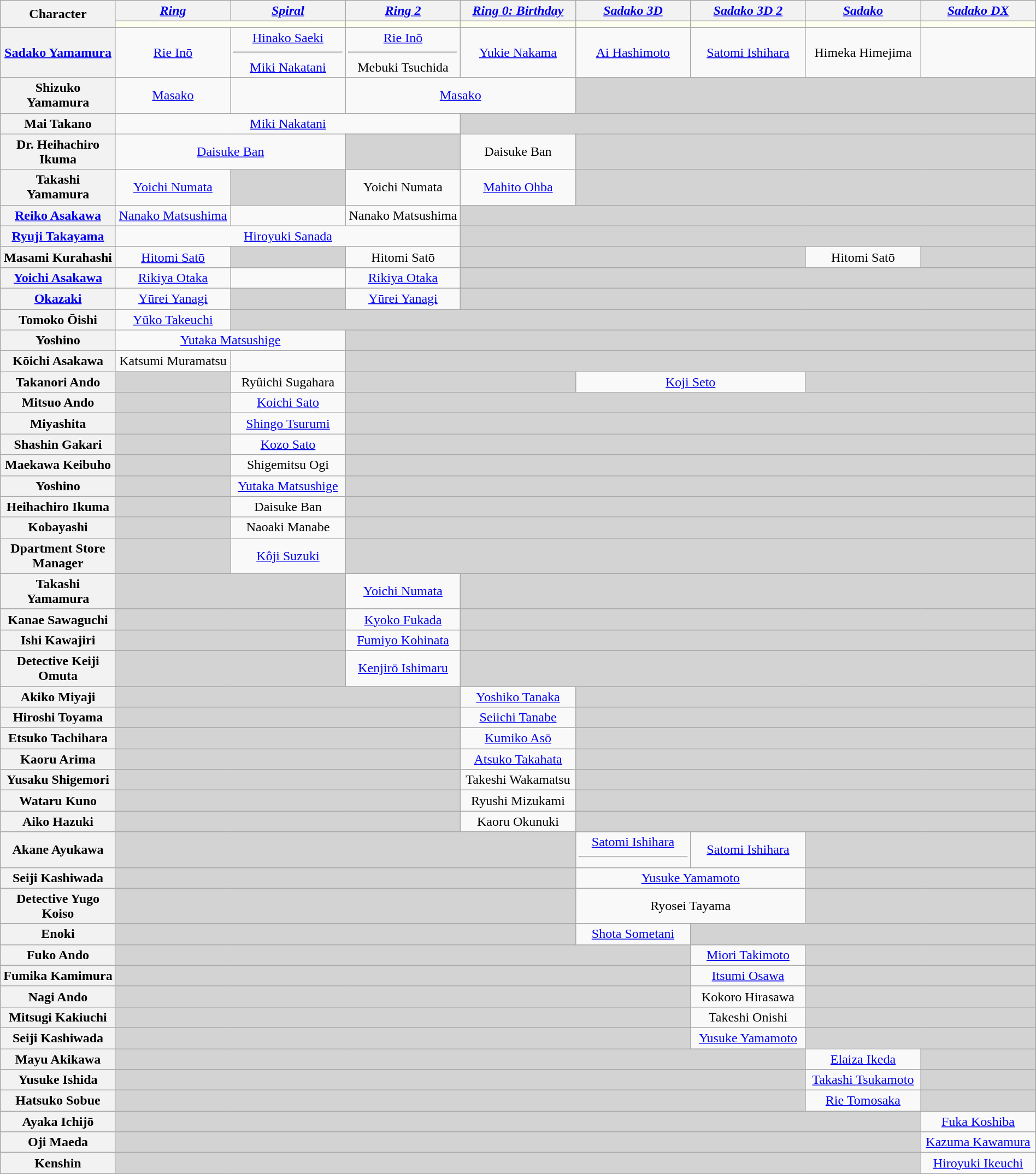<table class="wikitable"  style="text-align:center; width:100%;">
<tr>
<th rowspan="2" style="width:10%;">Character</th>
<th style="width:10%;"><a href='#'><em>Ring</em></a></th>
<th style="width:10%;"><a href='#'><em>Spiral</em></a></th>
<th style="width:10%;"><em><a href='#'>Ring 2</a></em></th>
<th style="width:10%;"><em><a href='#'>Ring 0: Birthday</a></em></th>
<th style="width:10%;"><em><a href='#'>Sadako 3D</a></em></th>
<th style="width:10%;"><em><a href='#'>Sadako 3D 2</a></em></th>
<th style="width:10%;"><a href='#'><em>Sadako</em></a></th>
<th style="width:10%;"><em><a href='#'>Sadako DX</a></em></th>
</tr>
<tr>
<th colspan="2" style="background:ivory;"><span></span></th>
<th style="background:ivory;"><span></span></th>
<th style="background:ivory;"><span></span></th>
<th style="background:ivory;"><span></span></th>
<th style="background:ivory;"><span></span></th>
<th style="background:ivory;"><span></span></th>
<th style="background:ivory;"><span></span></th>
</tr>
<tr>
<th><a href='#'>Sadako Yamamura<br></a></th>
<td><a href='#'>Rie Inō</a></td>
<td><a href='#'>Hinako Saeki</a><hr><a href='#'>Miki Nakatani</a></td>
<td><a href='#'>Rie Inō</a><hr>Mebuki Tsuchida</td>
<td><a href='#'>Yukie Nakama</a></td>
<td><a href='#'>Ai Hashimoto</a></td>
<td><a href='#'>Satomi Ishihara</a></td>
<td>Himeka Himejima</td>
<td></td>
</tr>
<tr>
<th>Shizuko Yamamura</th>
<td><a href='#'>Masako</a></td>
<td></td>
<td colspan="2"><a href='#'>Masako</a></td>
<td colspan="4" style="background:lightgrey;"> </td>
</tr>
<tr>
<th>Mai Takano</th>
<td colspan="3"><a href='#'>Miki Nakatani</a></td>
<td colspan="5" style="background:lightgrey;"> </td>
</tr>
<tr>
<th>Dr. Heihachiro Ikuma</th>
<td colspan="2"><a href='#'>Daisuke Ban</a></td>
<td style="background:lightgrey;"> </td>
<td>Daisuke Ban</td>
<td colspan="4" style="background:lightgrey;"> </td>
</tr>
<tr>
<th>Takashi Yamamura</th>
<td><a href='#'>Yoichi Numata</a></td>
<td style="background:lightgrey;"> </td>
<td>Yoichi Numata</td>
<td><a href='#'>Mahito Ohba</a></td>
<td colspan="4" style="background:lightgrey;"> </td>
</tr>
<tr>
<th><a href='#'>Reiko Asakawa</a></th>
<td><a href='#'>Nanako Matsushima</a></td>
<td></td>
<td>Nanako Matsushima</td>
<td colspan="5" style="background:lightgrey;"> </td>
</tr>
<tr>
<th><a href='#'>Ryuji Takayama</a></th>
<td colspan="3"><a href='#'>Hiroyuki Sanada</a></td>
<td colspan="5" style="background:lightgrey;"> </td>
</tr>
<tr>
<th>Masami Kurahashi</th>
<td><a href='#'>Hitomi Satō</a></td>
<td style="background:lightgrey;"> </td>
<td>Hitomi Satō</td>
<td colspan="3" style="background:lightgrey;"> </td>
<td>Hitomi Satō</td>
<td style="background:lightgrey;"> </td>
</tr>
<tr>
<th><a href='#'>Yoichi Asakawa</a></th>
<td><a href='#'>Rikiya Otaka</a></td>
<td></td>
<td><a href='#'>Rikiya Otaka</a></td>
<td colspan="5" style="background:lightgrey;"> </td>
</tr>
<tr>
<th><a href='#'>Okazaki</a></th>
<td><a href='#'>Yūrei Yanagi</a></td>
<td style="background:lightgrey;"> </td>
<td><a href='#'>Yūrei Yanagi</a></td>
<td colspan="5" style="background:lightgrey;"> </td>
</tr>
<tr>
<th>Tomoko Ōishi</th>
<td><a href='#'>Yūko Takeuchi</a></td>
<td colspan="7" style="background:lightgrey;"> </td>
</tr>
<tr>
<th>Yoshino</th>
<td colspan="2"><a href='#'>Yutaka Matsushige</a></td>
<td colspan="6" style="background:lightgrey;"> </td>
</tr>
<tr>
<th>Kōichi Asakawa</th>
<td>Katsumi Muramatsu</td>
<td></td>
<td colspan="6" style="background:lightgrey;"> </td>
</tr>
<tr>
<th>Takanori Ando</th>
<td style="background:lightgrey;"> </td>
<td>Ryûichi Sugahara</td>
<td colspan="2" style="background:lightgrey;"> </td>
<td colspan="2"><a href='#'>Koji Seto</a></td>
<td colspan="2" style="background:lightgrey;"> </td>
</tr>
<tr>
<th>Mitsuo Ando</th>
<td style="background:lightgrey;"> </td>
<td><a href='#'>Koichi Sato</a></td>
<td colspan="6" style="background:lightgrey;"> </td>
</tr>
<tr>
<th>Miyashita</th>
<td style="background:lightgrey;"> </td>
<td><a href='#'>Shingo Tsurumi</a></td>
<td colspan="6" style="background:lightgrey;"> </td>
</tr>
<tr>
<th>Shashin Gakari</th>
<td style="background:lightgrey;"> </td>
<td><a href='#'>Kozo Sato</a></td>
<td colspan="6" style="background:lightgrey;"> </td>
</tr>
<tr>
<th>Maekawa Keibuho</th>
<td style="background:lightgrey;"> </td>
<td>Shigemitsu Ogi</td>
<td colspan="6" style="background:lightgrey;"> </td>
</tr>
<tr>
<th>Yoshino</th>
<td style="background:lightgrey;"> </td>
<td><a href='#'>Yutaka Matsushige</a></td>
<td colspan="6" style="background:lightgrey;"> </td>
</tr>
<tr>
<th>Heihachiro Ikuma</th>
<td style="background:lightgrey;"> </td>
<td>Daisuke Ban</td>
<td colspan="6" style="background:lightgrey;"> </td>
</tr>
<tr>
<th>Kobayashi</th>
<td style="background:lightgrey;"> </td>
<td>Naoaki Manabe</td>
<td colspan="6" style="background:lightgrey;"> </td>
</tr>
<tr>
<th>Dpartment Store Manager</th>
<td style="background:lightgrey;"> </td>
<td><a href='#'>Kôji Suzuki</a></td>
<td colspan="6" style="background:lightgrey;"> </td>
</tr>
<tr>
<th>Takashi Yamamura</th>
<td colspan="2" style="background:lightgrey;"> </td>
<td><a href='#'>Yoichi Numata</a></td>
<td colspan="6" style="background:lightgrey;"> </td>
</tr>
<tr>
<th>Kanae Sawaguchi</th>
<td colspan="2" style="background:lightgrey;"> </td>
<td><a href='#'>Kyoko Fukada</a></td>
<td colspan="5" style="background:lightgrey;"> </td>
</tr>
<tr>
<th>Ishi Kawajiri</th>
<td colspan="2" style="background:lightgrey;"> </td>
<td><a href='#'>Fumiyo Kohinata</a></td>
<td colspan="5" style="background:lightgrey;"> </td>
</tr>
<tr>
<th>Detective Keiji Omuta</th>
<td colspan="2" style="background:lightgrey;"> </td>
<td><a href='#'>Kenjirō Ishimaru</a></td>
<td colspan="5" style="background:lightgrey;"> </td>
</tr>
<tr>
<th>Akiko Miyaji</th>
<td colspan="3" style="background:lightgrey;"> </td>
<td><a href='#'>Yoshiko Tanaka</a></td>
<td colspan="4" style="background:lightgrey;"> </td>
</tr>
<tr>
<th>Hiroshi Toyama</th>
<td colspan="3" style="background:lightgrey;"> </td>
<td><a href='#'>Seiichi Tanabe</a></td>
<td colspan="4" style="background:lightgrey;"> </td>
</tr>
<tr>
<th>Etsuko Tachihara</th>
<td colspan="3" style="background:lightgrey;"> </td>
<td><a href='#'>Kumiko Asō</a></td>
<td colspan="4" style="background:lightgrey;"> </td>
</tr>
<tr>
<th>Kaoru Arima</th>
<td colspan="3" style="background:lightgrey;"> </td>
<td><a href='#'>Atsuko Takahata</a></td>
<td colspan="4" style="background:lightgrey;"> </td>
</tr>
<tr>
<th>Yusaku Shigemori</th>
<td colspan="3" style="background:lightgrey;"> </td>
<td>Takeshi Wakamatsu</td>
<td colspan="4" style="background:lightgrey;"> </td>
</tr>
<tr>
<th>Wataru Kuno</th>
<td colspan="3" style="background:lightgrey;"> </td>
<td>Ryushi Mizukami</td>
<td colspan="4" style="background:lightgrey;"> </td>
</tr>
<tr>
<th>Aiko Hazuki</th>
<td colspan="3" style="background:lightgrey;"> </td>
<td>Kaoru Okunuki</td>
<td colspan="4" style="background:lightgrey;"> </td>
</tr>
<tr>
<th>Akane Ayukawa</th>
<td colspan="4" style="background:lightgrey;"> </td>
<td><a href='#'>Satomi Ishihara</a><hr></td>
<td><a href='#'>Satomi Ishihara</a></td>
<td colspan="2" style="background:lightgrey;"> </td>
</tr>
<tr>
<th>Seiji Kashiwada</th>
<td colspan="4" style="background:lightgrey;"> </td>
<td colspan="2"><a href='#'>Yusuke Yamamoto</a></td>
<td colspan="2" style="background:lightgrey;"> </td>
</tr>
<tr>
<th>Detective Yugo Koiso</th>
<td colspan="4" style="background:lightgrey;"> </td>
<td colspan="2">Ryosei Tayama</td>
<td colspan="2" style="background:lightgrey;"> </td>
</tr>
<tr>
<th>Enoki</th>
<td colspan="4" style="background:lightgrey;"> </td>
<td><a href='#'>Shota Sometani</a></td>
<td colspan="3" style="background:lightgrey;"> </td>
</tr>
<tr>
<th>Fuko Ando</th>
<td colspan="5" style="background:lightgrey;"> </td>
<td><a href='#'>Miori Takimoto</a></td>
<td colspan="2" style="background:lightgrey;"> </td>
</tr>
<tr>
<th>Fumika Kamimura</th>
<td colspan="5" style="background:lightgrey;"> </td>
<td><a href='#'>Itsumi Osawa</a></td>
<td colspan="2" style="background:lightgrey;"> </td>
</tr>
<tr>
<th>Nagi Ando</th>
<td colspan="5" style="background:lightgrey;"> </td>
<td>Kokoro Hirasawa</td>
<td colspan="2" style="background:lightgrey;"> </td>
</tr>
<tr>
<th>Mitsugi Kakiuchi</th>
<td colspan="5" style="background:lightgrey;"> </td>
<td>Takeshi Onishi</td>
<td colspan="2" style="background:lightgrey;"> </td>
</tr>
<tr>
<th>Seiji Kashiwada</th>
<td colspan="5" style="background:lightgrey;"> </td>
<td><a href='#'>Yusuke Yamamoto</a></td>
<td colspan="2" style="background:lightgrey;"> </td>
</tr>
<tr>
<th>Mayu Akikawa</th>
<td colspan="6" style="background:lightgrey;"> </td>
<td><a href='#'>Elaiza Ikeda</a></td>
<td style="background:lightgrey;"> </td>
</tr>
<tr>
<th>Yusuke Ishida</th>
<td colspan="6" style="background:lightgrey;"> </td>
<td><a href='#'>Takashi Tsukamoto</a></td>
<td style="background:lightgrey;"> </td>
</tr>
<tr>
<th>Hatsuko Sobue</th>
<td colspan="6" style="background:lightgrey;"> </td>
<td><a href='#'>Rie Tomosaka</a></td>
<td style="background:lightgrey;"> </td>
</tr>
<tr>
<th>Ayaka Ichijō</th>
<td colspan="7" style="background:lightgrey;"> </td>
<td><a href='#'>Fuka Koshiba</a></td>
</tr>
<tr>
<th>Oji Maeda</th>
<td colspan="7" style="background:lightgrey;"> </td>
<td><a href='#'>Kazuma Kawamura</a></td>
</tr>
<tr>
<th>Kenshin</th>
<td colspan="7" style="background:lightgrey;"> </td>
<td><a href='#'>Hiroyuki Ikeuchi</a></td>
</tr>
</table>
